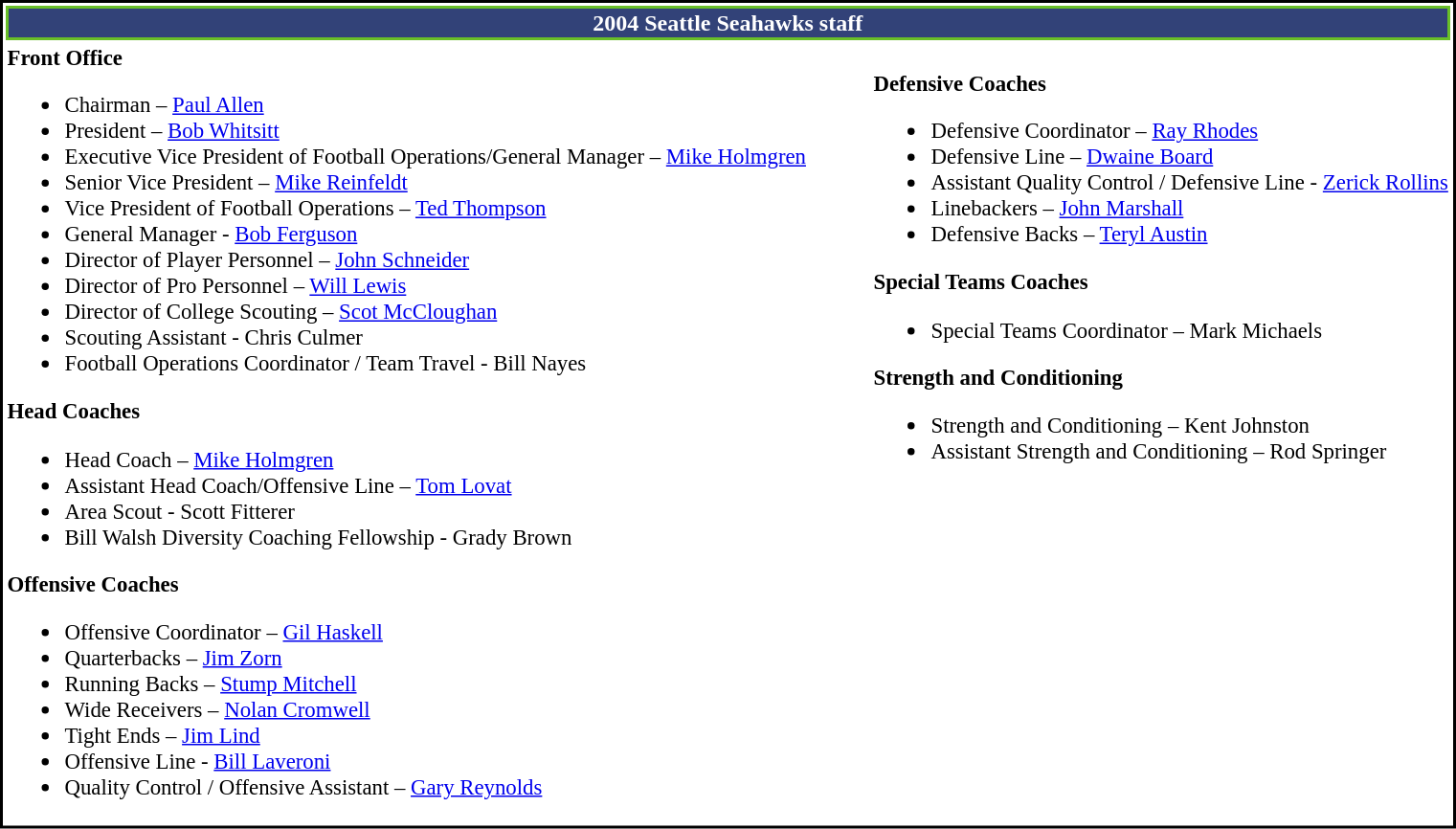<table class="toccolours" style="text-align: left; border: 2px solid black;">
<tr>
<th colspan="7" style= "text-align: center; background: #324278; border: 2px solid #69BE28; color: white;">2004 Seattle Seahawks staff</th>
</tr>
<tr>
<td style="font-size: 95%;" valign="top"><strong>Front Office</strong><br><ul><li>Chairman – <a href='#'>Paul Allen</a></li><li>President – <a href='#'>Bob Whitsitt</a></li><li>Executive Vice President of Football Operations/General Manager – <a href='#'>Mike Holmgren</a></li><li>Senior Vice President – <a href='#'>Mike Reinfeldt</a></li><li>Vice President of Football Operations – <a href='#'>Ted Thompson</a></li><li>General Manager - <a href='#'>Bob Ferguson</a></li><li>Director of Player Personnel – <a href='#'>John Schneider</a></li><li>Director of Pro Personnel – <a href='#'>Will Lewis</a></li><li>Director of College Scouting – <a href='#'>Scot McCloughan</a></li><li>Scouting Assistant - Chris Culmer</li><li>Football Operations Coordinator / Team Travel - Bill Nayes</li></ul><strong>Head Coaches</strong><ul><li>Head Coach – <a href='#'>Mike Holmgren</a></li><li>Assistant Head Coach/Offensive Line – <a href='#'>Tom Lovat</a></li><li>Area Scout - Scott Fitterer</li><li>Bill Walsh Diversity Coaching Fellowship - Grady Brown</li></ul><strong>Offensive Coaches</strong><ul><li>Offensive Coordinator – <a href='#'>Gil Haskell</a></li><li>Quarterbacks – <a href='#'>Jim Zorn</a></li><li>Running Backs – <a href='#'>Stump Mitchell</a></li><li>Wide Receivers – <a href='#'>Nolan Cromwell</a></li><li>Tight Ends – <a href='#'>Jim Lind</a></li><li>Offensive Line - <a href='#'>Bill Laveroni</a></li><li>Quality Control / Offensive Assistant – <a href='#'>Gary Reynolds</a></li></ul></td>
<td width="35"> </td>
<td valign="top"></td>
<td style="font-size: 95%;" valign="top"><br><strong>Defensive Coaches</strong><ul><li>Defensive Coordinator – <a href='#'>Ray Rhodes</a></li><li>Defensive Line – <a href='#'>Dwaine Board</a></li><li>Assistant Quality Control / Defensive Line - <a href='#'>Zerick Rollins</a></li><li>Linebackers – <a href='#'>John Marshall</a></li><li>Defensive Backs – <a href='#'>Teryl Austin</a></li></ul><strong>Special Teams Coaches</strong><ul><li>Special Teams Coordinator  – Mark Michaels</li></ul><strong>Strength and Conditioning</strong><ul><li>Strength and Conditioning – Kent Johnston</li><li>Assistant Strength and Conditioning – Rod Springer</li></ul></td>
</tr>
</table>
